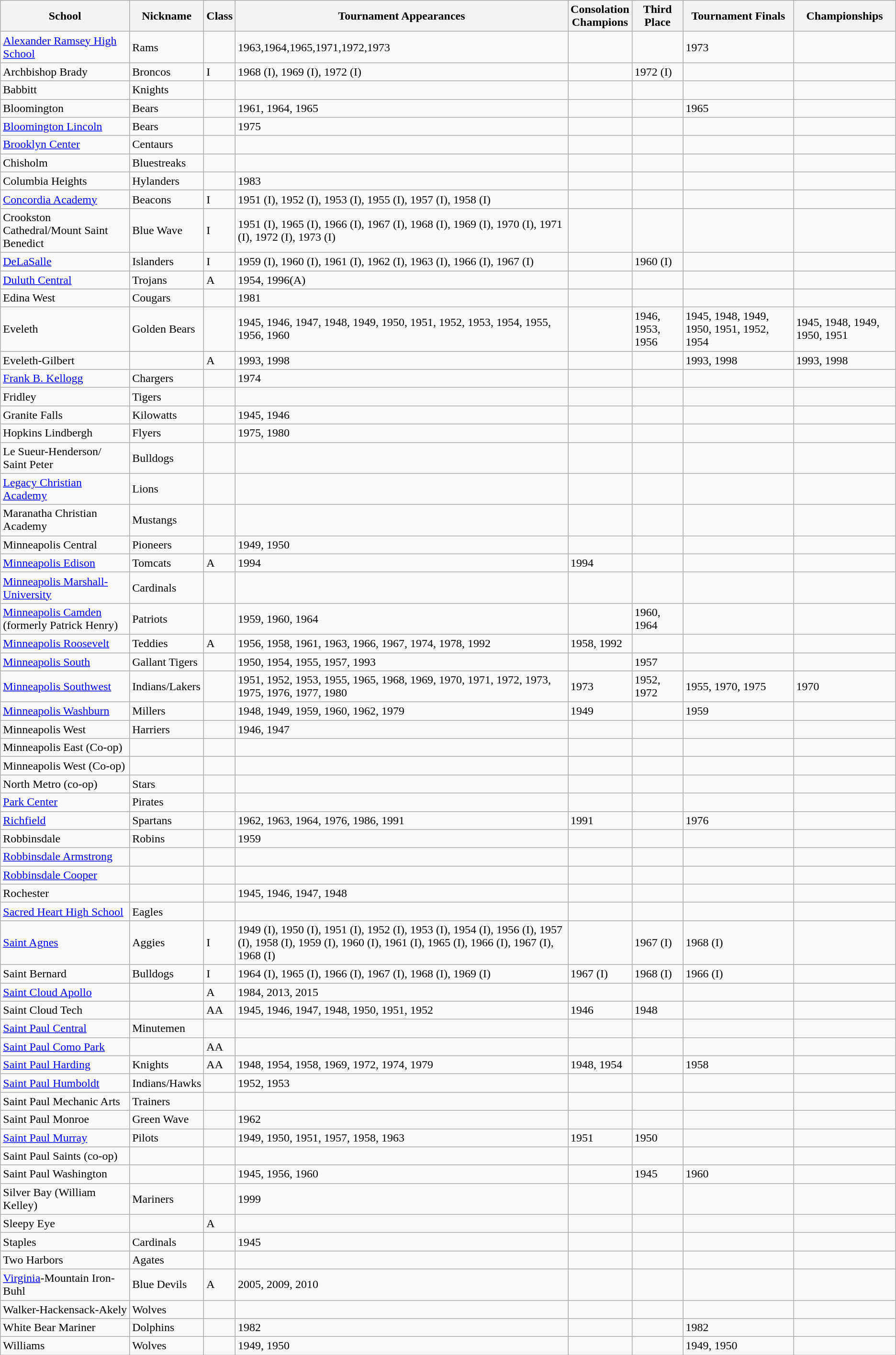<table class="wikitable">
<tr>
<th>School</th>
<th>Nickname</th>
<th>Class</th>
<th>Tournament Appearances</th>
<th>Consolation<br>Champions</th>
<th>Third Place</th>
<th>Tournament Finals</th>
<th>Championships</th>
</tr>
<tr>
<td><a href='#'>Alexander Ramsey High School</a></td>
<td>Rams</td>
<td></td>
<td>1963,1964,1965,1971,1972,1973</td>
<td></td>
<td></td>
<td>1973</td>
<td></td>
</tr>
<tr>
<td>Archbishop Brady</td>
<td>Broncos</td>
<td>I</td>
<td>1968 (I), 1969 (I), 1972 (I)</td>
<td></td>
<td>1972 (I)</td>
<td></td>
<td></td>
</tr>
<tr>
<td>Babbitt</td>
<td>Knights</td>
<td></td>
<td></td>
<td></td>
<td></td>
<td></td>
<td></td>
</tr>
<tr>
<td>Bloomington</td>
<td>Bears</td>
<td></td>
<td>1961, 1964, 1965</td>
<td></td>
<td></td>
<td>1965</td>
<td></td>
</tr>
<tr>
<td><a href='#'>Bloomington Lincoln</a></td>
<td>Bears</td>
<td></td>
<td>1975</td>
<td></td>
<td></td>
<td></td>
<td></td>
</tr>
<tr>
<td><a href='#'>Brooklyn Center</a></td>
<td>Centaurs</td>
<td></td>
<td></td>
<td></td>
<td></td>
<td></td>
<td></td>
</tr>
<tr>
<td>Chisholm</td>
<td>Bluestreaks</td>
<td></td>
<td></td>
<td></td>
<td></td>
<td></td>
<td></td>
</tr>
<tr>
<td>Columbia Heights</td>
<td>Hylanders</td>
<td></td>
<td>1983</td>
<td></td>
<td></td>
<td></td>
<td></td>
</tr>
<tr>
<td><a href='#'>Concordia Academy</a></td>
<td>Beacons</td>
<td>I</td>
<td>1951 (I), 1952 (I), 1953 (I), 1955 (I), 1957 (I), 1958 (I)</td>
<td></td>
<td></td>
<td></td>
<td></td>
</tr>
<tr>
<td>Crookston Cathedral/Mount Saint Benedict</td>
<td>Blue Wave</td>
<td>I</td>
<td>1951 (I), 1965 (I), 1966 (I), 1967 (I), 1968 (I), 1969 (I), 1970 (I), 1971 (I), 1972 (I), 1973 (I)</td>
<td></td>
<td></td>
<td></td>
<td></td>
</tr>
<tr>
<td><a href='#'>DeLaSalle</a></td>
<td>Islanders</td>
<td>I</td>
<td>1959 (I), 1960 (I), 1961 (I), 1962 (I), 1963 (I), 1966 (I), 1967 (I)</td>
<td></td>
<td>1960 (I)</td>
<td></td>
<td></td>
</tr>
<tr>
<td><a href='#'>Duluth Central</a></td>
<td>Trojans</td>
<td>A</td>
<td>1954, 1996(A)</td>
<td></td>
<td></td>
<td></td>
<td></td>
</tr>
<tr>
<td>Edina West</td>
<td>Cougars</td>
<td></td>
<td>1981</td>
<td></td>
<td></td>
<td></td>
<td></td>
</tr>
<tr>
<td>Eveleth</td>
<td>Golden Bears</td>
<td></td>
<td>1945, 1946, 1947, 1948, 1949, 1950, 1951, 1952, 1953, 1954, 1955, 1956, 1960</td>
<td></td>
<td>1946, 1953, 1956</td>
<td>1945, 1948, 1949, 1950, 1951, 1952, 1954</td>
<td>1945, 1948, 1949, 1950, 1951</td>
</tr>
<tr>
<td>Eveleth-Gilbert</td>
<td> </td>
<td>A</td>
<td>1993, 1998</td>
<td></td>
<td></td>
<td>1993, 1998</td>
<td>1993, 1998</td>
</tr>
<tr>
<td><a href='#'>Frank B. Kellogg</a></td>
<td>Chargers</td>
<td></td>
<td>1974</td>
<td></td>
<td></td>
<td></td>
<td></td>
</tr>
<tr>
<td>Fridley</td>
<td>Tigers</td>
<td></td>
<td></td>
<td></td>
<td></td>
<td></td>
<td></td>
</tr>
<tr>
<td>Granite Falls</td>
<td>Kilowatts</td>
<td></td>
<td>1945, 1946</td>
<td></td>
<td></td>
<td></td>
<td></td>
</tr>
<tr>
<td>Hopkins Lindbergh</td>
<td>Flyers</td>
<td></td>
<td>1975, 1980</td>
<td></td>
<td></td>
<td></td>
<td></td>
</tr>
<tr>
<td>Le Sueur-Henderson/<br>Saint Peter</td>
<td>Bulldogs</td>
<td></td>
<td></td>
<td></td>
<td></td>
<td></td>
<td></td>
</tr>
<tr>
<td><a href='#'>Legacy Christian Academy</a></td>
<td>Lions</td>
<td></td>
<td></td>
<td></td>
<td></td>
<td></td>
<td></td>
</tr>
<tr>
<td>Maranatha Christian Academy</td>
<td>Mustangs</td>
<td></td>
<td></td>
<td></td>
<td></td>
<td></td>
<td></td>
</tr>
<tr>
<td>Minneapolis Central</td>
<td>Pioneers</td>
<td></td>
<td>1949, 1950</td>
<td></td>
<td></td>
<td></td>
<td></td>
</tr>
<tr>
<td><a href='#'>Minneapolis Edison</a></td>
<td>Tomcats</td>
<td>A</td>
<td>1994</td>
<td>1994</td>
<td></td>
<td></td>
<td></td>
</tr>
<tr>
<td><a href='#'>Minneapolis Marshall-University</a></td>
<td>Cardinals</td>
<td></td>
<td></td>
<td></td>
<td></td>
<td></td>
<td></td>
</tr>
<tr>
<td><a href='#'>Minneapolis Camden</a> (formerly Patrick Henry)</td>
<td>Patriots</td>
<td></td>
<td>1959, 1960, 1964</td>
<td></td>
<td>1960, 1964</td>
<td></td>
<td></td>
</tr>
<tr>
<td><a href='#'>Minneapolis Roosevelt</a></td>
<td>Teddies</td>
<td>A</td>
<td>1956, 1958, 1961, 1963, 1966, 1967, 1974, 1978, 1992</td>
<td>1958, 1992</td>
<td></td>
<td></td>
<td></td>
</tr>
<tr>
<td><a href='#'>Minneapolis South</a></td>
<td>Gallant Tigers</td>
<td></td>
<td>1950, 1954, 1955, 1957, 1993</td>
<td></td>
<td>1957</td>
<td></td>
<td></td>
</tr>
<tr>
<td><a href='#'>Minneapolis Southwest</a></td>
<td>Indians/Lakers</td>
<td></td>
<td>1951, 1952, 1953, 1955, 1965, 1968, 1969, 1970, 1971, 1972, 1973, 1975, 1976, 1977, 1980</td>
<td>1973</td>
<td>1952, 1972</td>
<td>1955, 1970, 1975</td>
<td>1970</td>
</tr>
<tr>
<td><a href='#'>Minneapolis Washburn</a></td>
<td>Millers</td>
<td></td>
<td>1948, 1949, 1959, 1960, 1962, 1979</td>
<td>1949</td>
<td></td>
<td>1959</td>
<td></td>
</tr>
<tr>
<td>Minneapolis West</td>
<td>Harriers</td>
<td></td>
<td>1946, 1947</td>
<td></td>
<td></td>
<td></td>
<td></td>
</tr>
<tr>
<td>Minneapolis East (Co-op)</td>
<td></td>
<td></td>
<td></td>
<td></td>
<td></td>
<td></td>
<td></td>
</tr>
<tr>
<td>Minneapolis West (Co-op)</td>
<td></td>
<td></td>
<td></td>
<td></td>
<td></td>
<td></td>
<td></td>
</tr>
<tr>
<td>North Metro (co-op)</td>
<td>Stars</td>
<td></td>
<td></td>
<td></td>
<td></td>
<td></td>
<td></td>
</tr>
<tr>
<td><a href='#'>Park Center</a></td>
<td>Pirates</td>
<td></td>
<td></td>
<td></td>
<td></td>
<td></td>
<td></td>
</tr>
<tr>
<td><a href='#'>Richfield</a></td>
<td>Spartans</td>
<td></td>
<td>1962, 1963, 1964, 1976, 1986, 1991</td>
<td>1991</td>
<td></td>
<td>1976</td>
<td></td>
</tr>
<tr>
<td>Robbinsdale</td>
<td>Robins</td>
<td></td>
<td>1959</td>
<td></td>
<td></td>
<td></td>
<td></td>
</tr>
<tr>
<td><a href='#'>Robbinsdale Armstrong</a></td>
<td> </td>
<td></td>
<td></td>
<td></td>
<td></td>
<td></td>
<td></td>
</tr>
<tr>
<td><a href='#'>Robbinsdale Cooper</a></td>
<td> </td>
<td></td>
<td></td>
<td></td>
<td></td>
<td></td>
<td></td>
</tr>
<tr>
<td>Rochester</td>
<td></td>
<td></td>
<td>1945, 1946, 1947, 1948</td>
<td></td>
<td></td>
<td></td>
<td></td>
</tr>
<tr>
<td><a href='#'>Sacred Heart High School</a></td>
<td>Eagles</td>
<td></td>
<td></td>
<td></td>
<td></td>
<td></td>
<td></td>
</tr>
<tr>
<td><a href='#'>Saint Agnes</a></td>
<td>Aggies</td>
<td>I</td>
<td>1949 (I), 1950 (I), 1951 (I), 1952 (I), 1953 (I), 1954 (I), 1956 (I), 1957 (I), 1958 (I), 1959 (I), 1960 (I), 1961 (I), 1965 (I), 1966 (I), 1967 (I), 1968 (I)</td>
<td></td>
<td>1967 (I)</td>
<td>1968 (I)</td>
<td></td>
</tr>
<tr>
<td>Saint Bernard</td>
<td>Bulldogs</td>
<td>I</td>
<td>1964 (I), 1965 (I), 1966 (I), 1967 (I), 1968 (I), 1969 (I)</td>
<td>1967 (I)</td>
<td>1968 (I)</td>
<td>1966 (I)</td>
<td></td>
</tr>
<tr>
<td><a href='#'>Saint Cloud Apollo</a></td>
<td> </td>
<td>A</td>
<td>1984, 2013, 2015</td>
<td></td>
<td></td>
<td></td>
<td></td>
</tr>
<tr>
<td>Saint Cloud Tech</td>
<td> </td>
<td>AA</td>
<td>1945, 1946, 1947, 1948, 1950, 1951, 1952</td>
<td>1946</td>
<td>1948</td>
<td></td>
<td></td>
</tr>
<tr>
<td><a href='#'>Saint Paul Central</a></td>
<td>Minutemen</td>
<td></td>
<td></td>
<td></td>
<td></td>
<td></td>
<td></td>
</tr>
<tr>
<td><a href='#'>Saint Paul Como Park</a></td>
<td> </td>
<td>AA</td>
<td></td>
<td></td>
<td></td>
<td></td>
<td></td>
</tr>
<tr>
<td><a href='#'>Saint Paul Harding</a></td>
<td>Knights</td>
<td>AA</td>
<td>1948, 1954, 1958, 1969, 1972, 1974, 1979</td>
<td>1948, 1954</td>
<td></td>
<td>1958</td>
<td></td>
</tr>
<tr>
<td><a href='#'>Saint Paul Humboldt</a></td>
<td>Indians/Hawks</td>
<td></td>
<td>1952, 1953</td>
<td></td>
<td></td>
<td></td>
<td></td>
</tr>
<tr>
<td>Saint Paul Mechanic Arts</td>
<td>Trainers</td>
<td></td>
<td></td>
<td></td>
<td></td>
<td></td>
<td></td>
</tr>
<tr>
<td>Saint Paul Monroe</td>
<td>Green Wave</td>
<td></td>
<td>1962</td>
<td></td>
<td></td>
<td></td>
<td></td>
</tr>
<tr>
<td><a href='#'>Saint Paul Murray</a></td>
<td>Pilots</td>
<td></td>
<td>1949, 1950, 1951, 1957, 1958, 1963</td>
<td>1951</td>
<td>1950</td>
<td></td>
<td></td>
</tr>
<tr>
<td>Saint Paul Saints (co-op)</td>
<td></td>
<td></td>
<td></td>
<td></td>
<td></td>
<td></td>
<td></td>
</tr>
<tr>
<td>Saint Paul Washington</td>
<td></td>
<td></td>
<td>1945, 1956, 1960</td>
<td></td>
<td>1945</td>
<td>1960</td>
<td></td>
</tr>
<tr>
<td>Silver Bay (William Kelley)</td>
<td>Mariners</td>
<td></td>
<td>1999</td>
<td></td>
<td></td>
<td></td>
<td></td>
</tr>
<tr>
<td>Sleepy Eye</td>
<td> </td>
<td>A</td>
<td></td>
<td></td>
<td></td>
<td></td>
<td></td>
</tr>
<tr>
<td>Staples</td>
<td>Cardinals</td>
<td></td>
<td>1945</td>
<td></td>
<td></td>
<td></td>
<td></td>
</tr>
<tr>
<td>Two Harbors</td>
<td>Agates</td>
<td></td>
<td></td>
<td></td>
<td></td>
<td></td>
<td></td>
</tr>
<tr>
<td><a href='#'>Virginia</a>-Mountain Iron-Buhl</td>
<td>Blue Devils</td>
<td>A</td>
<td>2005, 2009, 2010</td>
<td></td>
<td></td>
<td></td>
<td></td>
</tr>
<tr>
<td>Walker-Hackensack-Akely</td>
<td>Wolves</td>
<td></td>
<td></td>
<td></td>
<td></td>
<td></td>
<td></td>
</tr>
<tr>
<td>White Bear Mariner</td>
<td>Dolphins</td>
<td></td>
<td>1982</td>
<td></td>
<td></td>
<td>1982</td>
<td></td>
</tr>
<tr>
<td>Williams</td>
<td>Wolves</td>
<td></td>
<td>1949, 1950</td>
<td></td>
<td></td>
<td>1949, 1950</td>
<td></td>
</tr>
</table>
